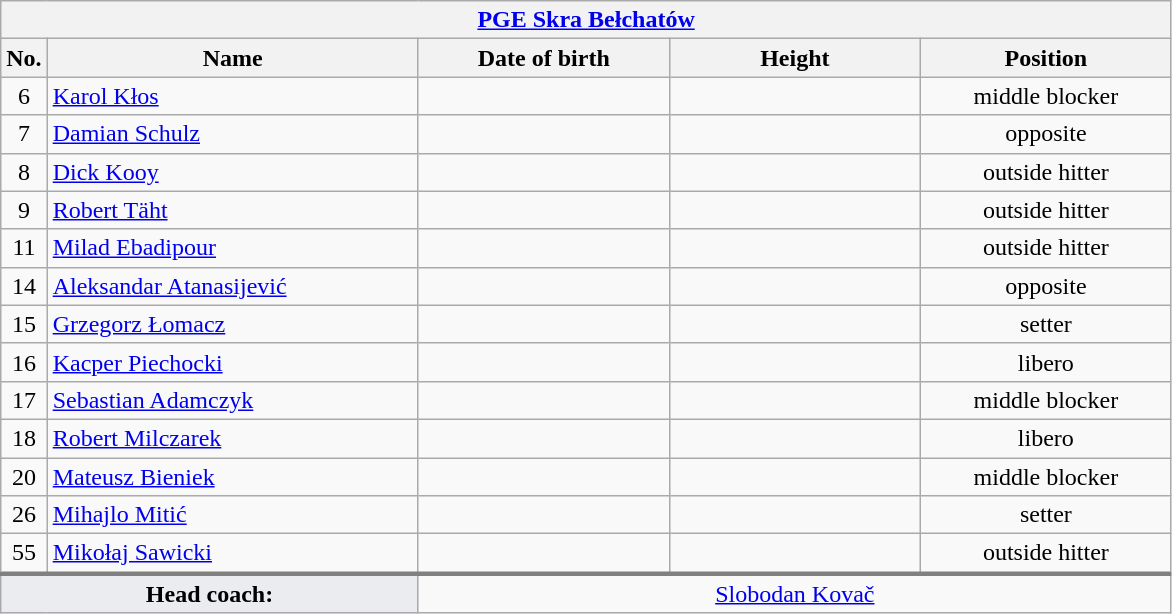<table class="wikitable collapsible collapsed" style="font-size:100%; text-align:center">
<tr>
<th colspan=5 style="width:30em"><a href='#'>PGE Skra Bełchatów</a></th>
</tr>
<tr>
<th>No.</th>
<th style="width:15em">Name</th>
<th style="width:10em">Date of birth</th>
<th style="width:10em">Height</th>
<th style="width:10em">Position</th>
</tr>
<tr>
<td>6</td>
<td align=left> <a href='#'>Karol Kłos</a></td>
<td align=right></td>
<td></td>
<td>middle blocker</td>
</tr>
<tr>
<td>7</td>
<td align=left> <a href='#'>Damian Schulz</a></td>
<td align=right></td>
<td></td>
<td>opposite</td>
</tr>
<tr>
<td>8</td>
<td align=left> <a href='#'>Dick Kooy</a></td>
<td align=right></td>
<td></td>
<td>outside hitter</td>
</tr>
<tr>
<td>9</td>
<td align=left> <a href='#'>Robert Täht</a></td>
<td align=right></td>
<td></td>
<td>outside hitter</td>
</tr>
<tr>
<td>11</td>
<td align=left> <a href='#'>Milad Ebadipour</a></td>
<td align=right></td>
<td></td>
<td>outside hitter</td>
</tr>
<tr>
<td>14</td>
<td align=left> <a href='#'>Aleksandar Atanasijević</a></td>
<td align=right></td>
<td></td>
<td>opposite</td>
</tr>
<tr>
<td>15</td>
<td align=left> <a href='#'>Grzegorz Łomacz</a></td>
<td align=right></td>
<td></td>
<td>setter</td>
</tr>
<tr>
<td>16</td>
<td align=left> <a href='#'>Kacper Piechocki</a></td>
<td align=right></td>
<td></td>
<td>libero</td>
</tr>
<tr>
<td>17</td>
<td align=left> <a href='#'>Sebastian Adamczyk</a></td>
<td align=right></td>
<td></td>
<td>middle blocker</td>
</tr>
<tr>
<td>18</td>
<td align=left> <a href='#'>Robert Milczarek</a></td>
<td align=right></td>
<td></td>
<td>libero</td>
</tr>
<tr>
<td>20</td>
<td align=left> <a href='#'>Mateusz Bieniek</a></td>
<td align=right></td>
<td></td>
<td>middle blocker</td>
</tr>
<tr>
<td>26</td>
<td align=left> <a href='#'>Mihajlo Mitić</a></td>
<td align=right></td>
<td></td>
<td>setter</td>
</tr>
<tr>
<td>55</td>
<td align=left> <a href='#'>Mikołaj Sawicki</a></td>
<td align=right></td>
<td></td>
<td>outside hitter</td>
</tr>
<tr style="border-top: 3px solid grey">
<td colspan=2 style="background:#EAECF0"><strong>Head coach:</strong></td>
<td colspan=3> <a href='#'>Slobodan Kovač</a></td>
</tr>
</table>
